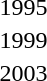<table>
<tr>
<td>1995</td>
<td></td>
<td></td>
<td></td>
</tr>
<tr>
<td>1999</td>
<td></td>
<td></td>
<td></td>
</tr>
<tr>
<td>2003</td>
<td></td>
<td></td>
<td></td>
</tr>
</table>
